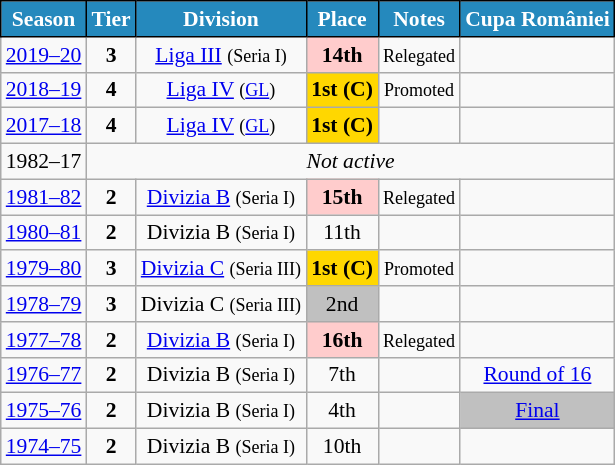<table class="wikitable" style="text-align:center; font-size:90%">
<tr>
<th style="background:#2589bd;color:#FFFFFF;border:1px solid #000000">Season</th>
<th style="background:#2589bd;color:#FFFFFF;border:1px solid #000000">Tier</th>
<th style="background:#2589bd;color:#FFFFFF;border:1px solid #000000">Division</th>
<th style="background:#2589bd;color:#FFFFFF;border:1px solid #000000">Place</th>
<th style="background:#2589bd;color:#FFFFFF;border:1px solid #000000">Notes</th>
<th style="background:#2589bd;color:#FFFFFF;border:1px solid #000000">Cupa României</th>
</tr>
<tr>
<td><a href='#'>2019–20</a></td>
<td><strong>3</strong></td>
<td><a href='#'>Liga III</a> <small>(Seria I)</small></td>
<td align=center bgcolor=#FFCCCC><strong>14th</strong></td>
<td><small>Relegated</small></td>
<td></td>
</tr>
<tr>
<td><a href='#'>2018–19</a></td>
<td><strong>4</strong></td>
<td><a href='#'>Liga IV</a> <small>(<a href='#'>GL</a>)</small></td>
<td align=center bgcolor=gold><strong>1st (C)</strong></td>
<td><small>Promoted</small></td>
<td></td>
</tr>
<tr>
<td><a href='#'>2017–18</a></td>
<td><strong>4</strong></td>
<td><a href='#'>Liga IV</a> <small>(<a href='#'>GL</a>)</small></td>
<td align=center bgcolor=gold><strong>1st (C)</strong></td>
<td></td>
<td></td>
</tr>
<tr>
<td>1982–17</td>
<td align=center colspan=6><em>Not active</em></td>
</tr>
<tr>
<td><a href='#'>1981–82</a></td>
<td><strong>2</strong></td>
<td><a href='#'>Divizia B</a> <small>(Seria I)</small></td>
<td align=center bgcolor=#FFCCCC><strong>15th</strong></td>
<td><small>Relegated</small></td>
<td></td>
</tr>
<tr>
<td><a href='#'>1980–81</a></td>
<td><strong>2</strong></td>
<td>Divizia B <small>(Seria I)</small></td>
<td>11th</td>
<td></td>
<td></td>
</tr>
<tr>
<td><a href='#'>1979–80</a></td>
<td><strong>3</strong></td>
<td><a href='#'>Divizia C</a> <small>(Seria III)</small></td>
<td align=center bgcolor=gold><strong>1st</strong> <strong>(C)</strong></td>
<td><small>Promoted</small></td>
<td></td>
</tr>
<tr>
<td><a href='#'>1978–79</a></td>
<td><strong>3</strong></td>
<td>Divizia C <small>(Seria III)</small></td>
<td align=center bgcolor=silver>2nd</td>
<td></td>
<td></td>
</tr>
<tr>
<td><a href='#'>1977–78</a></td>
<td><strong>2</strong></td>
<td><a href='#'>Divizia B</a> <small>(Seria I)</small></td>
<td align=center bgcolor=#FFCCCC><strong>16th</strong></td>
<td><small>Relegated</small></td>
<td></td>
</tr>
<tr>
<td><a href='#'>1976–77</a></td>
<td><strong>2</strong></td>
<td>Divizia B <small>(Seria I)</small></td>
<td>7th</td>
<td></td>
<td><a href='#'>Round of 16</a></td>
</tr>
<tr>
<td><a href='#'>1975–76</a></td>
<td><strong>2</strong></td>
<td>Divizia B <small>(Seria I)</small></td>
<td>4th</td>
<td></td>
<td align=center bgcolor=silver><a href='#'>Final</a></td>
</tr>
<tr>
<td><a href='#'>1974–75</a></td>
<td><strong>2</strong></td>
<td>Divizia B <small>(Seria I)</small></td>
<td>10th</td>
<td></td>
<td></td>
</tr>
</table>
